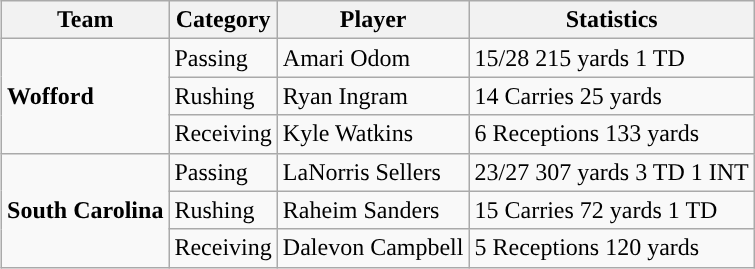<table class="wikitable" style="float: right;">
<tr>
<th>Team</th>
<th>Category</th>
<th>Player</th>
<th>Statistics</th>
</tr>
<tr>
<td rowspan=3><strong>Wofford</strong></td>
<td>Passing</td>
<td>Amari Odom</td>
<td>15/28 215 yards 1 TD</td>
</tr>
<tr>
<td>Rushing</td>
<td>Ryan Ingram</td>
<td>14 Carries 25 yards</td>
</tr>
<tr>
<td>Receiving</td>
<td>Kyle Watkins</td>
<td>6 Receptions 133 yards</td>
</tr>
<tr>
<td rowspan=3><strong>South Carolina</strong></td>
<td>Passing</td>
<td>LaNorris Sellers</td>
<td>23/27 307 yards 3 TD 1 INT</td>
</tr>
<tr>
<td>Rushing</td>
<td>Raheim Sanders</td>
<td>15 Carries 72 yards 1 TD</td>
</tr>
<tr>
<td>Receiving</td>
<td>Dalevon Campbell</td>
<td>5 Receptions 120 yards</td>
</tr>
</table>
